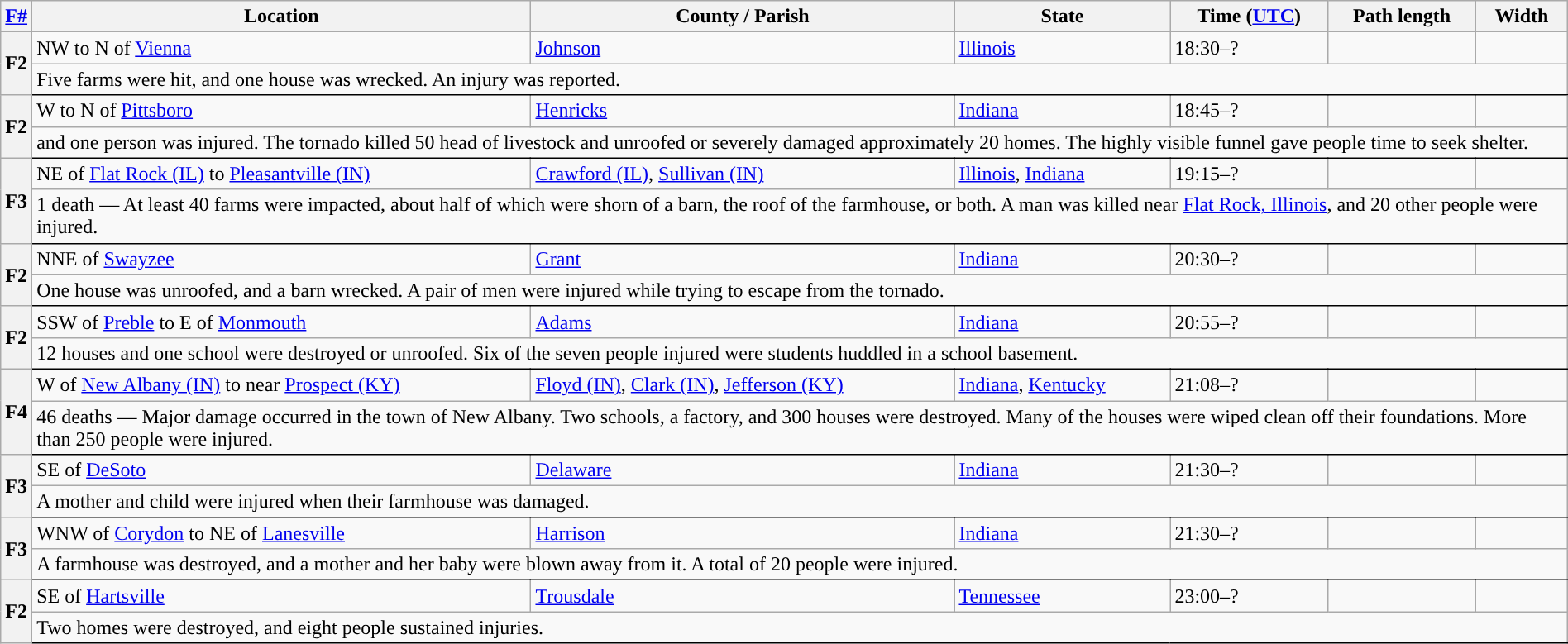<table class="wikitable sortable" style="width:100%;">
<tr>
<th scope="col"  style="width:2%; text-align:center;"><a href='#'>F#</a></th>
<th scope="col" text-align:center;" class="unsortable">Location</th>
<th scope="col" text-align:center;" class="unsortable">County / Parish</th>
<th scope="col" text-align:center;">State</th>
<th scope="col" text-align:center;">Time (<a href='#'>UTC</a>)</th>
<th scope="col" text-align:center;">Path length</th>
<th scope="col" text-align:center;">Width</th>
</tr>
<tr>
<th scope="row" rowspan="2" style="background-color:#">F2</th>
<td>NW to N of <a href='#'>Vienna</a></td>
<td><a href='#'>Johnson</a></td>
<td><a href='#'>Illinois</a></td>
<td>18:30–?</td>
<td></td>
<td></td>
</tr>
<tr class="expand-child">
<td colspan="8" style=" border-bottom: 1px solid black;">Five farms were hit, and one house was wrecked. An injury was reported.</td>
</tr>
<tr>
<th scope="row" rowspan="2" style="background-color:#">F2</th>
<td>W to N of <a href='#'>Pittsboro</a></td>
<td><a href='#'>Henricks</a></td>
<td><a href='#'>Indiana</a></td>
<td>18:45–?</td>
<td></td>
<td></td>
</tr>
<tr class="expand-child">
<td colspan="8" style=" border-bottom: 1px solid black;">  and one person was injured. The tornado killed 50 head of livestock and unroofed or severely damaged approximately 20 homes. The highly visible funnel gave people time to seek shelter.</td>
</tr>
<tr>
<th scope="row" rowspan="2" style="background-color:#">F3</th>
<td>NE of <a href='#'>Flat Rock (IL)</a> to <a href='#'>Pleasantville (IN)</a></td>
<td><a href='#'>Crawford (IL)</a>, <a href='#'>Sullivan (IN)</a></td>
<td><a href='#'>Illinois</a>, <a href='#'>Indiana</a></td>
<td>19:15–?</td>
<td></td>
<td></td>
</tr>
<tr class="expand-child">
<td colspan="8" style=" border-bottom: 1px solid black;">1 death — At least 40 farms were impacted, about half of which were shorn of a barn, the roof of the farmhouse, or both. A man was killed near <a href='#'>Flat Rock, Illinois</a>, and 20 other people were injured.</td>
</tr>
<tr>
<th scope="row" rowspan="2" style="background-color:#">F2</th>
<td>NNE of <a href='#'>Swayzee</a></td>
<td><a href='#'>Grant</a></td>
<td><a href='#'>Indiana</a></td>
<td>20:30–?</td>
<td></td>
<td></td>
</tr>
<tr class="expand-child">
<td colspan="8" style=" border-bottom: 1px solid black;">One house was unroofed, and a barn wrecked. A pair of men were injured while trying to escape from the tornado.</td>
</tr>
<tr>
<th scope="row" rowspan="2" style="background-color:#">F2</th>
<td>SSW of <a href='#'>Preble</a> to E of <a href='#'>Monmouth</a></td>
<td><a href='#'>Adams</a></td>
<td><a href='#'>Indiana</a></td>
<td>20:55–?</td>
<td></td>
<td></td>
</tr>
<tr class="expand-child">
<td colspan="8" style=" border-bottom: 1px solid black;">12 houses and one school were destroyed or unroofed. Six of the seven people injured were students huddled in a school basement.</td>
</tr>
<tr>
<th scope="row" rowspan="2" style="background-color:#">F4</th>
<td>W of <a href='#'>New Albany (IN)</a> to near <a href='#'>Prospect (KY)</a></td>
<td><a href='#'>Floyd (IN)</a>, <a href='#'>Clark (IN)</a>, <a href='#'>Jefferson (KY)</a></td>
<td><a href='#'>Indiana</a>, <a href='#'>Kentucky</a></td>
<td>21:08–?</td>
<td></td>
<td></td>
</tr>
<tr class="expand-child">
<td colspan="8" style=" border-bottom: 1px solid black;">46 deaths — Major damage occurred in the town of New Albany. Two schools, a factory, and 300 houses were destroyed. Many of the houses were wiped clean off their foundations. More than 250 people were injured.</td>
</tr>
<tr>
<th scope="row" rowspan="2" style="background-color:#">F3</th>
<td>SE of <a href='#'>DeSoto</a></td>
<td><a href='#'>Delaware</a></td>
<td><a href='#'>Indiana</a></td>
<td>21:30–?</td>
<td></td>
<td></td>
</tr>
<tr class="expand-child">
<td colspan="8" style=" border-bottom: 1px solid black;">A mother and child were injured when their farmhouse was damaged.</td>
</tr>
<tr>
<th scope="row" rowspan="2" style="background-color:#">F3</th>
<td>WNW of <a href='#'>Corydon</a> to NE of <a href='#'>Lanesville</a></td>
<td><a href='#'>Harrison</a></td>
<td><a href='#'>Indiana</a></td>
<td>21:30–?</td>
<td></td>
<td></td>
</tr>
<tr class="expand-child">
<td colspan="8" style=" border-bottom: 1px solid black;">A farmhouse was destroyed, and a mother and her baby were blown  away from it. A total of 20 people were injured.</td>
</tr>
<tr>
<th scope="row" rowspan="2" style="background-color:#">F2</th>
<td>SE of <a href='#'>Hartsville</a></td>
<td><a href='#'>Trousdale</a></td>
<td><a href='#'>Tennessee</a></td>
<td>23:00–?</td>
<td></td>
<td></td>
</tr>
<tr class="expand-child">
<td colspan="8" style=" border-bottom: 1px solid black;">Two homes were destroyed, and eight people sustained injuries.</td>
</tr>
</table>
